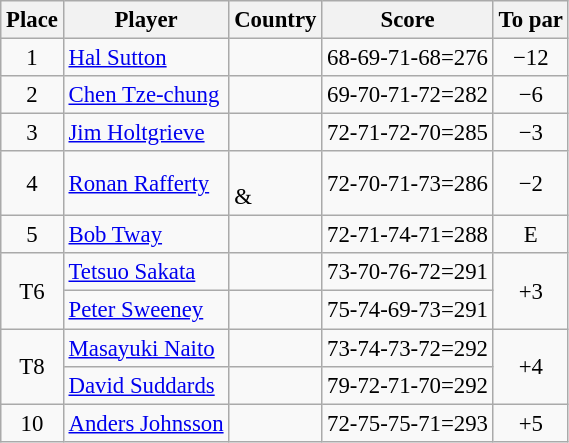<table class="wikitable" style="font-size:95%;">
<tr>
<th>Place</th>
<th>Player</th>
<th>Country</th>
<th>Score</th>
<th>To par</th>
</tr>
<tr>
<td align=center>1</td>
<td><a href='#'>Hal Sutton</a></td>
<td></td>
<td>68-69-71-68=276</td>
<td align=center>−12</td>
</tr>
<tr>
<td align=center>2</td>
<td><a href='#'>Chen Tze-chung</a></td>
<td></td>
<td>69-70-71-72=282</td>
<td align=center>−6</td>
</tr>
<tr>
<td align=center>3</td>
<td><a href='#'>Jim Holtgrieve</a></td>
<td></td>
<td>72-71-72-70=285</td>
<td align=center>−3</td>
</tr>
<tr>
<td align=center>4</td>
<td><a href='#'>Ronan Rafferty</a></td>
<td><br>& </td>
<td>72-70-71-73=286</td>
<td align=center>−2</td>
</tr>
<tr>
<td align=center>5</td>
<td><a href='#'>Bob Tway</a></td>
<td></td>
<td>72-71-74-71=288</td>
<td align=center>E</td>
</tr>
<tr>
<td align=center rowspan=2>T6</td>
<td><a href='#'>Tetsuo Sakata</a></td>
<td></td>
<td>73-70-76-72=291</td>
<td align=center rowspan=2>+3</td>
</tr>
<tr>
<td><a href='#'>Peter Sweeney</a></td>
<td></td>
<td>75-74-69-73=291</td>
</tr>
<tr>
<td align=center rowspan=2>T8</td>
<td><a href='#'>Masayuki Naito</a></td>
<td></td>
<td>73-74-73-72=292</td>
<td align=center rowspan=2>+4</td>
</tr>
<tr>
<td><a href='#'>David Suddards</a></td>
<td></td>
<td>79-72-71-70=292</td>
</tr>
<tr>
<td align=center>10</td>
<td><a href='#'>Anders Johnsson</a></td>
<td></td>
<td>72-75-75-71=293</td>
<td align=center>+5</td>
</tr>
</table>
